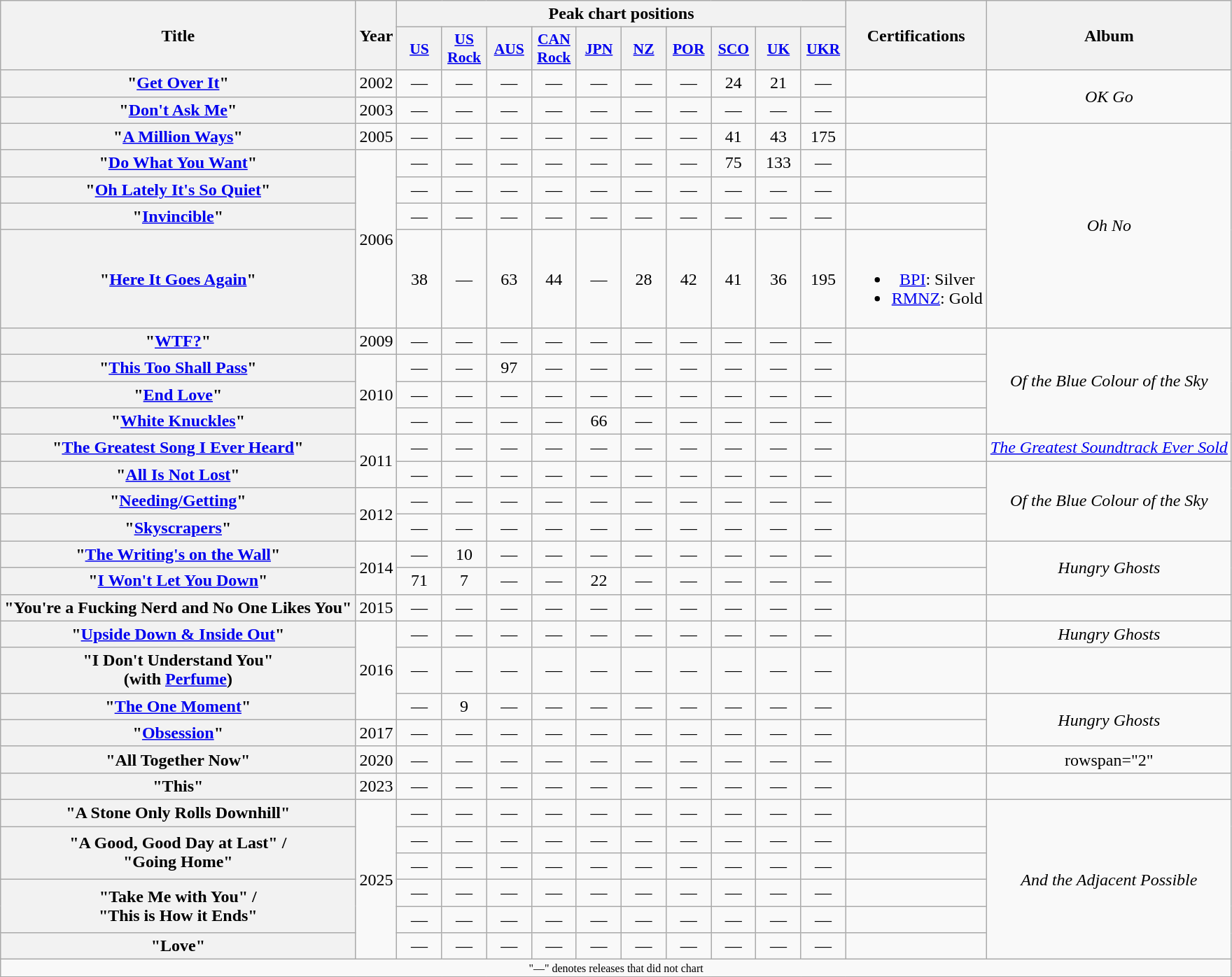<table class="wikitable plainrowheaders" style="text-align:center;" border="1">
<tr>
<th scope="col" rowspan="2">Title</th>
<th scope="col" rowspan="2">Year</th>
<th scope="col" colspan="10">Peak chart positions</th>
<th scope="col" rowspan="2">Certifications</th>
<th scope="col" rowspan="2">Album</th>
</tr>
<tr>
<th scope="col" style="width:2.5em;font-size:90%;"><a href='#'>US</a><br></th>
<th scope="col" style="width:2.5em;font-size:90%;"><a href='#'>US<br>Rock</a><br></th>
<th scope="col" style="width:2.5em;font-size:90%;"><a href='#'>AUS</a><br></th>
<th scope="col" style="width:2.5em;font-size:90%;"><a href='#'>CAN<br>Rock</a><br></th>
<th scope="col" style="width:2.5em;font-size:90%;"><a href='#'>JPN</a><br></th>
<th scope="col" style="width:2.5em;font-size:90%;"><a href='#'>NZ</a><br></th>
<th scope="col" style="width:2.5em;font-size:90%;"><a href='#'>POR</a><br></th>
<th scope="col" style="width:2.5em;font-size:90%;"><a href='#'>SCO</a><br></th>
<th scope="col" style="width:2.5em;font-size:90%;"><a href='#'>UK</a><br></th>
<th scope="col" style="width:2.5em;font-size:90%;"><a href='#'>UKR</a><br></th>
</tr>
<tr>
<th scope="row">"<a href='#'>Get Over It</a>"</th>
<td>2002</td>
<td>—</td>
<td>—</td>
<td>—</td>
<td>—</td>
<td>—</td>
<td>—</td>
<td>—</td>
<td>24</td>
<td>21</td>
<td>—</td>
<td></td>
<td rowspan="2"><em>OK Go</em></td>
</tr>
<tr>
<th scope="row">"<a href='#'>Don't Ask Me</a>"</th>
<td>2003</td>
<td>—</td>
<td>—</td>
<td>—</td>
<td>—</td>
<td>—</td>
<td>—</td>
<td>—</td>
<td>—</td>
<td>—</td>
<td>—</td>
<td></td>
</tr>
<tr>
<th scope="row">"<a href='#'>A Million Ways</a>"</th>
<td>2005</td>
<td>—</td>
<td>—</td>
<td>—</td>
<td>—</td>
<td>—</td>
<td>—</td>
<td>—</td>
<td>41</td>
<td>43</td>
<td>175</td>
<td></td>
<td rowspan="5"><em>Oh No</em></td>
</tr>
<tr>
<th scope="row">"<a href='#'>Do What You Want</a>"</th>
<td rowspan="4">2006</td>
<td>—</td>
<td>—</td>
<td>—</td>
<td>—</td>
<td>—</td>
<td>—</td>
<td>—</td>
<td>75</td>
<td>133</td>
<td>—</td>
<td></td>
</tr>
<tr>
<th scope="row">"<a href='#'>Oh Lately It's So Quiet</a>"</th>
<td>—</td>
<td>—</td>
<td>—</td>
<td>—</td>
<td>—</td>
<td>—</td>
<td>—</td>
<td>—</td>
<td>—</td>
<td>—</td>
<td></td>
</tr>
<tr>
<th scope="row">"<a href='#'>Invincible</a>"</th>
<td>—</td>
<td>—</td>
<td>—</td>
<td>—</td>
<td>—</td>
<td>—</td>
<td>—</td>
<td>—</td>
<td>—</td>
<td>—</td>
<td></td>
</tr>
<tr>
<th scope="row">"<a href='#'>Here It Goes Again</a>"</th>
<td>38</td>
<td>—</td>
<td>63</td>
<td>44</td>
<td>—</td>
<td>28</td>
<td>42</td>
<td>41</td>
<td>36</td>
<td>195</td>
<td><br><ul><li><a href='#'>BPI</a>: Silver</li><li><a href='#'>RMNZ</a>: Gold</li></ul></td>
</tr>
<tr>
<th scope="row">"<a href='#'>WTF?</a>"</th>
<td>2009</td>
<td>—</td>
<td>—</td>
<td>—</td>
<td>—</td>
<td>—</td>
<td>—</td>
<td>—</td>
<td>—</td>
<td>—</td>
<td>—</td>
<td></td>
<td rowspan="4"><em>Of the Blue Colour of the Sky</em></td>
</tr>
<tr>
<th scope="row">"<a href='#'>This Too Shall Pass</a>"</th>
<td rowspan="3">2010</td>
<td>—</td>
<td>—</td>
<td>97</td>
<td>—</td>
<td>—</td>
<td>—</td>
<td>—</td>
<td>—</td>
<td>—</td>
<td>—</td>
<td></td>
</tr>
<tr>
<th scope="row">"<a href='#'>End Love</a>"</th>
<td>—</td>
<td>—</td>
<td>—</td>
<td>—</td>
<td>—</td>
<td>—</td>
<td>—</td>
<td>—</td>
<td>—</td>
<td>—</td>
<td></td>
</tr>
<tr>
<th scope="row">"<a href='#'>White Knuckles</a>"</th>
<td>—</td>
<td>—</td>
<td>—</td>
<td>—</td>
<td>66</td>
<td>—</td>
<td>—</td>
<td>—</td>
<td>—</td>
<td>—</td>
<td></td>
</tr>
<tr>
<th scope="row">"<a href='#'>The Greatest Song I Ever Heard</a>"</th>
<td rowspan="2">2011</td>
<td>—</td>
<td>—</td>
<td>—</td>
<td>—</td>
<td>—</td>
<td>—</td>
<td>—</td>
<td>—</td>
<td>—</td>
<td>—</td>
<td></td>
<td><em><a href='#'>The Greatest Soundtrack Ever Sold</a></em></td>
</tr>
<tr>
<th scope="row">"<a href='#'>All Is Not Lost</a>"</th>
<td>—</td>
<td>—</td>
<td>—</td>
<td>—</td>
<td>—</td>
<td>—</td>
<td>—</td>
<td>—</td>
<td>—</td>
<td>—</td>
<td></td>
<td rowspan="3"><em>Of the Blue Colour of the Sky</em></td>
</tr>
<tr>
<th scope="row">"<a href='#'>Needing/Getting</a>"</th>
<td rowspan="2">2012</td>
<td>—</td>
<td>—</td>
<td>—</td>
<td>—</td>
<td>—</td>
<td>—</td>
<td>—</td>
<td>—</td>
<td>—</td>
<td>—</td>
<td></td>
</tr>
<tr>
<th scope="row">"<a href='#'>Skyscrapers</a>"</th>
<td>—</td>
<td>—</td>
<td>—</td>
<td>—</td>
<td>—</td>
<td>—</td>
<td>—</td>
<td>—</td>
<td>—</td>
<td>—</td>
<td></td>
</tr>
<tr>
<th scope="row">"<a href='#'>The Writing's on the Wall</a>"</th>
<td rowspan="2">2014</td>
<td>—</td>
<td>10</td>
<td>—</td>
<td>—</td>
<td>—</td>
<td>—</td>
<td>—</td>
<td>—</td>
<td>—</td>
<td>—</td>
<td></td>
<td rowspan="2"><em>Hungry Ghosts</em></td>
</tr>
<tr>
<th scope="row">"<a href='#'>I Won't Let You Down</a>"</th>
<td>71</td>
<td>7</td>
<td>—</td>
<td>—</td>
<td>22</td>
<td>—</td>
<td>—</td>
<td>—</td>
<td>—</td>
<td>—</td>
<td></td>
</tr>
<tr>
<th scope="row">"You're a Fucking Nerd and No One Likes You"</th>
<td>2015</td>
<td>—</td>
<td>—</td>
<td>—</td>
<td>—</td>
<td>—</td>
<td>—</td>
<td>—</td>
<td>—</td>
<td>—</td>
<td>—</td>
<td></td>
<td></td>
</tr>
<tr>
<th scope="row">"<a href='#'>Upside Down & Inside Out</a>"</th>
<td rowspan="3">2016</td>
<td>—</td>
<td>—</td>
<td>—</td>
<td>—</td>
<td>—</td>
<td>—</td>
<td>—</td>
<td>—</td>
<td>—</td>
<td>—</td>
<td></td>
<td><em>Hungry Ghosts</em></td>
</tr>
<tr>
<th scope="row">"I Don't Understand You"<br><span>(with <a href='#'>Perfume</a>)</span></th>
<td>—</td>
<td>—</td>
<td>—</td>
<td>—</td>
<td>—</td>
<td>—</td>
<td>—</td>
<td>—</td>
<td>—</td>
<td>—</td>
<td></td>
<td></td>
</tr>
<tr>
<th scope="row">"<a href='#'>The One Moment</a>"</th>
<td>—</td>
<td>9</td>
<td>—</td>
<td>—</td>
<td>—</td>
<td>—</td>
<td>—</td>
<td>—</td>
<td>—</td>
<td>—</td>
<td></td>
<td rowspan="2"><em>Hungry Ghosts</em></td>
</tr>
<tr>
<th scope="row">"<a href='#'>Obsession</a>"</th>
<td>2017</td>
<td>—</td>
<td>—</td>
<td>—</td>
<td>—</td>
<td>—</td>
<td>—</td>
<td>—</td>
<td>—</td>
<td>—</td>
<td>—</td>
<td></td>
</tr>
<tr>
<th scope="row">"All Together Now"</th>
<td>2020</td>
<td>—</td>
<td>—</td>
<td>—</td>
<td>—</td>
<td>—</td>
<td>—</td>
<td>—</td>
<td>—</td>
<td>—</td>
<td>—</td>
<td></td>
<td>rowspan="2" </td>
</tr>
<tr>
<th scope="row">"This"</th>
<td>2023</td>
<td>—</td>
<td>—</td>
<td>—</td>
<td>—</td>
<td>—</td>
<td>—</td>
<td>—</td>
<td>—</td>
<td>—</td>
<td>—</td>
<td></td>
</tr>
<tr>
<th scope="row">"A Stone Only Rolls Downhill"</th>
<td rowspan="6">2025</td>
<td>—</td>
<td>—</td>
<td>—</td>
<td>—</td>
<td>—</td>
<td>—</td>
<td>—</td>
<td>—</td>
<td>—</td>
<td>—</td>
<td></td>
<td rowspan="6"><em>And the Adjacent Possible</em></td>
</tr>
<tr>
<th scope="row" rowspan="2">"A Good, Good Day at Last" /<br> "Going Home"</th>
<td>—</td>
<td>—</td>
<td>—</td>
<td>—</td>
<td>—</td>
<td>—</td>
<td>—</td>
<td>—</td>
<td>—</td>
<td>—</td>
<td></td>
</tr>
<tr>
<td>—</td>
<td>—</td>
<td>—</td>
<td>—</td>
<td>—</td>
<td>—</td>
<td>—</td>
<td>—</td>
<td>—</td>
<td>—</td>
<td></td>
</tr>
<tr>
<th scope="row" rowspan="2">"Take Me with You" /<br> "This is How it Ends"</th>
<td>—</td>
<td>—</td>
<td>—</td>
<td>—</td>
<td>—</td>
<td>—</td>
<td>—</td>
<td>—</td>
<td>—</td>
<td>—</td>
<td></td>
</tr>
<tr>
<td>—</td>
<td>—</td>
<td>—</td>
<td>—</td>
<td>—</td>
<td>—</td>
<td>—</td>
<td>—</td>
<td>—</td>
<td>—</td>
<td></td>
</tr>
<tr>
<th scope="row">"Love"</th>
<td>—</td>
<td>—</td>
<td>—</td>
<td>—</td>
<td>—</td>
<td>—</td>
<td>—</td>
<td>—</td>
<td>—</td>
<td>—</td>
<td></td>
</tr>
<tr>
<td colspan="14" style="text-align:center; font-size:8pt;">"—" denotes releases that did not chart</td>
</tr>
<tr>
</tr>
</table>
